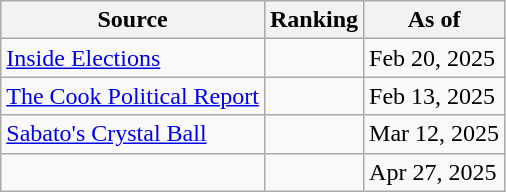<table class="wikitable">
<tr>
<th>Source</th>
<th>Ranking</th>
<th>As of</th>
</tr>
<tr>
<td align="left"><a href='#'>Inside Elections</a></td>
<td></td>
<td>Feb 20, 2025</td>
</tr>
<tr>
<td align="left"><a href='#'>The Cook Political Report</a></td>
<td></td>
<td>Feb 13, 2025</td>
</tr>
<tr>
<td align="left"><a href='#'>Sabato's Crystal Ball</a></td>
<td></td>
<td>Mar 12, 2025</td>
</tr>
<tr>
<td></td>
<td></td>
<td>Apr 27, 2025</td>
</tr>
</table>
